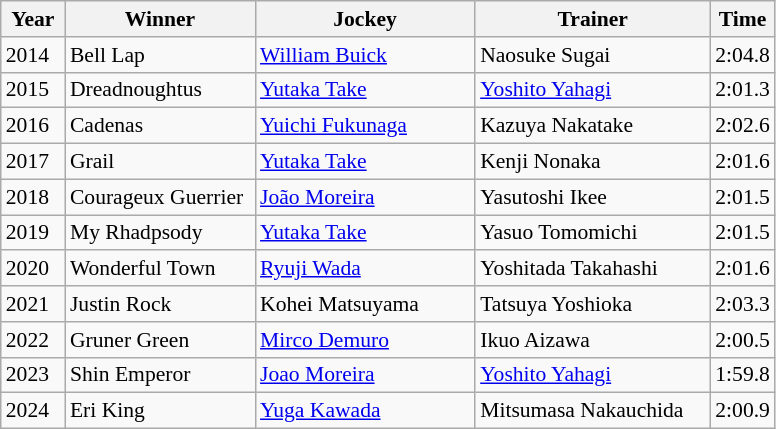<table class="wikitable sortable" style="font-size:90%">
<tr>
<th width="36px">Year<br></th>
<th width="120px">Winner<br></th>
<th width="140px">Jockey<br></th>
<th width="150px">Trainer<br></th>
<th>Time<br></th>
</tr>
<tr>
<td>2014</td>
<td>Bell Lap</td>
<td><a href='#'>William Buick</a></td>
<td>Naosuke Sugai</td>
<td>2:04.8</td>
</tr>
<tr>
<td>2015</td>
<td>Dreadnoughtus</td>
<td><a href='#'>Yutaka Take</a></td>
<td><a href='#'>Yoshito Yahagi</a></td>
<td>2:01.3</td>
</tr>
<tr>
<td>2016</td>
<td>Cadenas</td>
<td><a href='#'>Yuichi Fukunaga</a></td>
<td>Kazuya Nakatake</td>
<td>2:02.6</td>
</tr>
<tr>
<td>2017</td>
<td>Grail</td>
<td><a href='#'>Yutaka Take</a></td>
<td>Kenji Nonaka</td>
<td>2:01.6</td>
</tr>
<tr>
<td>2018</td>
<td>Courageux Guerrier</td>
<td><a href='#'>João Moreira</a></td>
<td>Yasutoshi Ikee</td>
<td>2:01.5</td>
</tr>
<tr>
<td>2019</td>
<td>My Rhadpsody</td>
<td><a href='#'>Yutaka Take</a></td>
<td>Yasuo Tomomichi</td>
<td>2:01.5</td>
</tr>
<tr>
<td>2020</td>
<td>Wonderful Town </td>
<td><a href='#'>Ryuji Wada</a></td>
<td>Yoshitada Takahashi</td>
<td>2:01.6</td>
</tr>
<tr>
<td>2021</td>
<td>Justin Rock </td>
<td>Kohei Matsuyama</td>
<td>Tatsuya Yoshioka</td>
<td>2:03.3</td>
</tr>
<tr>
<td>2022</td>
<td>Gruner Green </td>
<td><a href='#'>Mirco Demuro</a></td>
<td>Ikuo Aizawa</td>
<td>2:00.5</td>
</tr>
<tr>
<td>2023</td>
<td>Shin Emperor</td>
<td><a href='#'>Joao Moreira</a></td>
<td><a href='#'>Yoshito Yahagi</a></td>
<td>1:59.8</td>
</tr>
<tr>
<td>2024</td>
<td>Eri King</td>
<td><a href='#'>Yuga Kawada</a></td>
<td>Mitsumasa Nakauchida</td>
<td>2:00.9</td>
</tr>
</table>
